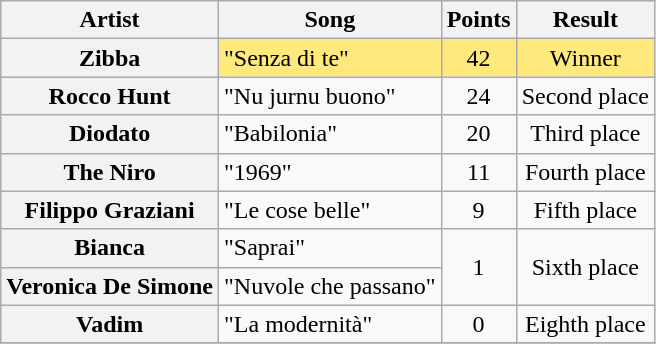<table class="wikitable plainrowheaders" style="text-align:center;">
<tr>
<th scope="col">Artist</th>
<th scope="col">Song</th>
<th scope="col">Points</th>
<th scope="col">Result</th>
</tr>
<tr style="background:#ffe87c;">
<th scope="row">Zibba</th>
<td style="text-align:left;">"Senza di te"</td>
<td>42</td>
<td>Winner</td>
</tr>
<tr>
<th scope="row">Rocco Hunt</th>
<td style="text-align:left;">"Nu jurnu buono"</td>
<td>24</td>
<td>Second place</td>
</tr>
<tr>
<th scope="row">Diodato</th>
<td style="text-align:left;">"Babilonia"</td>
<td>20</td>
<td>Third place</td>
</tr>
<tr>
<th scope="row">The Niro</th>
<td style="text-align:left;">"1969"</td>
<td>11</td>
<td>Fourth place</td>
</tr>
<tr>
<th scope="row">Filippo Graziani</th>
<td style="text-align:left;">"Le cose belle"</td>
<td>9</td>
<td>Fifth place</td>
</tr>
<tr>
<th scope="row">Bianca</th>
<td style="text-align:left;">"Saprai"</td>
<td rowspan="2">1</td>
<td rowspan="2">Sixth place</td>
</tr>
<tr>
<th scope="row">Veronica De Simone</th>
<td style="text-align:left;">"Nuvole che passano"</td>
</tr>
<tr>
<th scope="row">Vadim</th>
<td style="text-align:left;">"La modernità"</td>
<td>0</td>
<td>Eighth place</td>
</tr>
<tr>
</tr>
</table>
